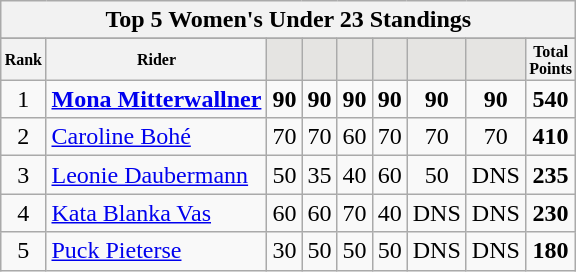<table class="wikitable sortable">
<tr>
<th colspan=27 align="center"><strong>Top 5 Women's Under 23 Standings</strong></th>
</tr>
<tr>
</tr>
<tr style="font-size:8pt;font-weight:bold">
<th align="center">Rank</th>
<th align="center">Rider</th>
<th class=unsortable style="background:#E5E4E2;"><small></small></th>
<th class=unsortable style="background:#E5E4E2;"><small></small></th>
<th class=unsortable style="background:#E5E4E2;"><small></small></th>
<th class=unsortable style="background:#E5E4E2;"><small></small></th>
<th class=unsortable style="background:#E5E4E2;"><small></small></th>
<th class=unsortable style="background:#E5E4E2;"><small></small></th>
<th align="center">Total<br>Points</th>
</tr>
<tr>
<td align=center>1</td>
<td> <strong><a href='#'>Mona Mitterwallner</a></strong></td>
<td align=center><strong>90</strong></td>
<td align=center><strong>90</strong></td>
<td align=center><strong>90</strong></td>
<td align=center><strong>90</strong></td>
<td align=center><strong>90</strong></td>
<td align=center><strong>90</strong></td>
<td align=center><strong>540</strong></td>
</tr>
<tr>
<td align=center>2</td>
<td> <a href='#'>Caroline Bohé</a></td>
<td align=center>70</td>
<td align=center>70</td>
<td align=center>60</td>
<td align=center>70</td>
<td align=center>70</td>
<td align=center>70</td>
<td align=center><strong>410</strong></td>
</tr>
<tr>
<td align=center>3</td>
<td> <a href='#'>Leonie Daubermann</a></td>
<td align=center>50</td>
<td align=center>35</td>
<td align=center>40</td>
<td align=center>60</td>
<td align=center>50</td>
<td align=center>DNS</td>
<td align=center><strong>235</strong></td>
</tr>
<tr>
<td align=center>4</td>
<td> <a href='#'>Kata Blanka Vas</a></td>
<td align=center>60</td>
<td align=center>60</td>
<td align=center>70</td>
<td align=center>40</td>
<td align=center>DNS</td>
<td align=center>DNS</td>
<td align=center><strong>230</strong></td>
</tr>
<tr>
<td align=center>5</td>
<td> <a href='#'>Puck Pieterse</a></td>
<td align=center>30</td>
<td align=center>50</td>
<td align=center>50</td>
<td align=center>50</td>
<td align=center>DNS</td>
<td align=center>DNS</td>
<td align=center><strong>180</strong><br></td>
</tr>
</table>
